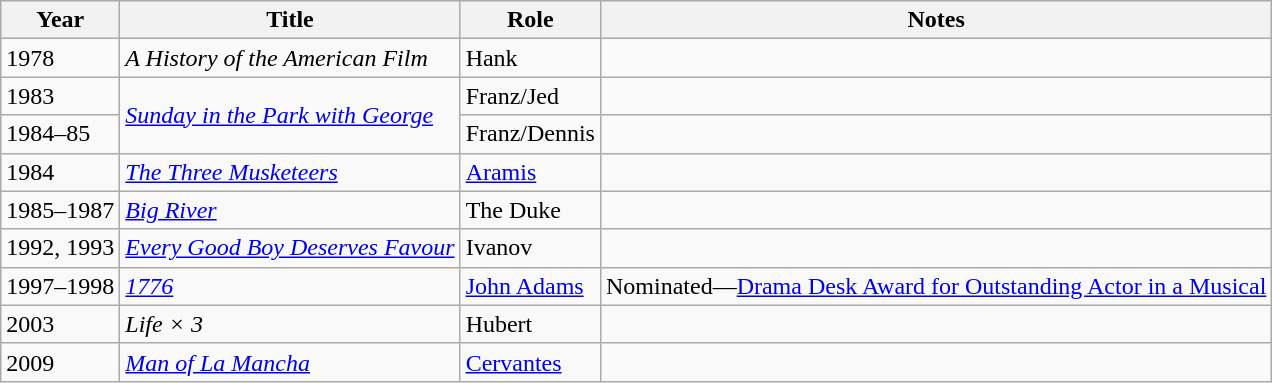<table class="wikitable sortable">
<tr>
<th>Year</th>
<th>Title</th>
<th>Role</th>
<th>Notes</th>
</tr>
<tr>
<td>1978</td>
<td><em>A History of the American Film</em></td>
<td>Hank</td>
<td></td>
</tr>
<tr>
<td>1983</td>
<td rowspan=2><em><a href='#'>Sunday in the Park with George</a></em></td>
<td>Franz/Jed</td>
<td></td>
</tr>
<tr>
<td>1984–85</td>
<td>Franz/Dennis</td>
<td></td>
</tr>
<tr>
<td>1984</td>
<td><em><a href='#'>The Three Musketeers</a></em></td>
<td><a href='#'>Aramis</a></td>
<td></td>
</tr>
<tr>
<td>1985–1987</td>
<td><em><a href='#'>Big River</a></em></td>
<td>The Duke</td>
<td></td>
</tr>
<tr>
<td>1992, 1993</td>
<td><em><a href='#'>Every Good Boy Deserves Favour</a></em></td>
<td>Ivanov</td>
<td></td>
</tr>
<tr>
<td>1997–1998</td>
<td><em><a href='#'>1776</a></em></td>
<td><a href='#'>John Adams</a></td>
<td>Nominated—<a href='#'>Drama Desk Award for Outstanding Actor in a Musical</a></td>
</tr>
<tr>
<td>2003</td>
<td><em>Life × 3</em></td>
<td>Hubert</td>
<td></td>
</tr>
<tr>
<td>2009</td>
<td><em><a href='#'>Man of La Mancha</a></em></td>
<td><a href='#'>Cervantes</a></td>
<td></td>
</tr>
</table>
